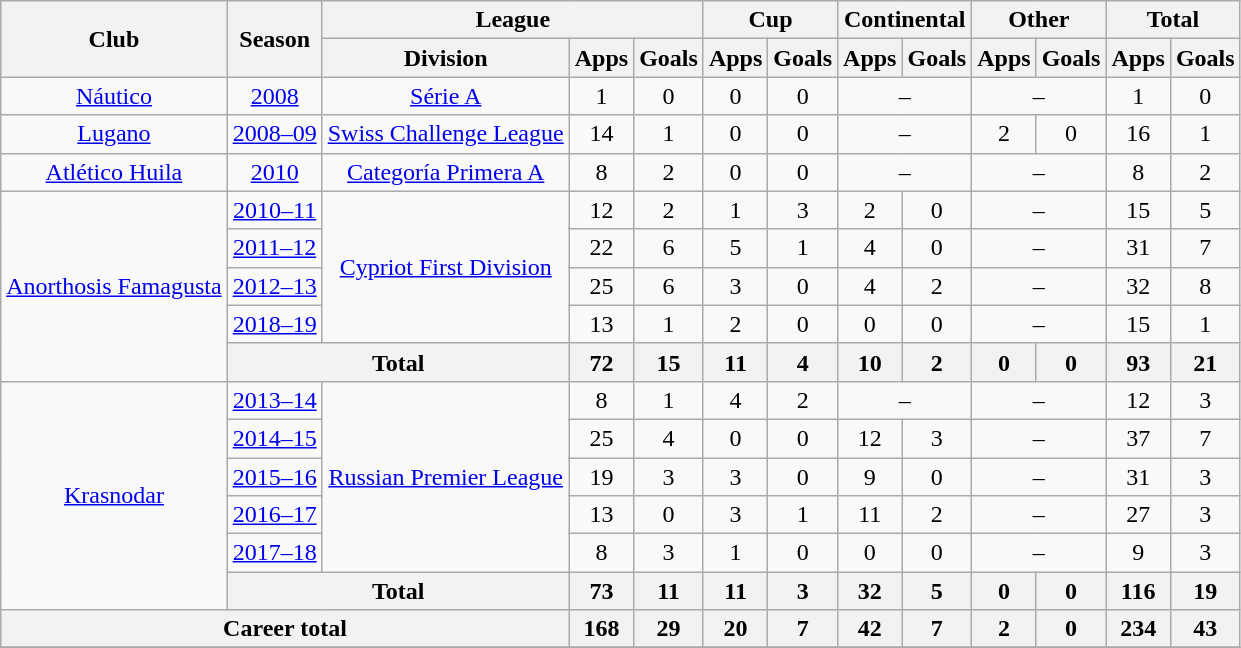<table class="wikitable" style="text-align: center;">
<tr>
<th rowspan=2>Club</th>
<th rowspan=2>Season</th>
<th colspan=3>League</th>
<th colspan=2>Cup</th>
<th colspan=2>Continental</th>
<th colspan=2>Other</th>
<th colspan=2>Total</th>
</tr>
<tr>
<th>Division</th>
<th>Apps</th>
<th>Goals</th>
<th>Apps</th>
<th>Goals</th>
<th>Apps</th>
<th>Goals</th>
<th>Apps</th>
<th>Goals</th>
<th>Apps</th>
<th>Goals</th>
</tr>
<tr>
<td><a href='#'>Náutico</a></td>
<td><a href='#'>2008</a></td>
<td><a href='#'>Série A</a></td>
<td>1</td>
<td>0</td>
<td>0</td>
<td>0</td>
<td colspan=2>–</td>
<td colspan=2>–</td>
<td>1</td>
<td>0</td>
</tr>
<tr>
<td><a href='#'>Lugano</a></td>
<td><a href='#'>2008–09</a></td>
<td><a href='#'>Swiss Challenge League</a></td>
<td>14</td>
<td>1</td>
<td>0</td>
<td>0</td>
<td colspan=2>–</td>
<td>2</td>
<td>0</td>
<td>16</td>
<td>1</td>
</tr>
<tr>
<td><a href='#'>Atlético Huila</a></td>
<td><a href='#'>2010</a></td>
<td><a href='#'>Categoría Primera A</a></td>
<td>8</td>
<td>2</td>
<td>0</td>
<td>0</td>
<td colspan=2>–</td>
<td colspan=2>–</td>
<td>8</td>
<td>2</td>
</tr>
<tr>
<td rowspan=5><a href='#'>Anorthosis Famagusta</a></td>
<td><a href='#'>2010–11</a></td>
<td rowspan=4><a href='#'>Cypriot First Division</a></td>
<td>12</td>
<td>2</td>
<td>1</td>
<td>3</td>
<td>2</td>
<td>0</td>
<td colspan=2>–</td>
<td>15</td>
<td>5</td>
</tr>
<tr>
<td><a href='#'>2011–12</a></td>
<td>22</td>
<td>6</td>
<td>5</td>
<td>1</td>
<td>4</td>
<td>0</td>
<td colspan=2>–</td>
<td>31</td>
<td>7</td>
</tr>
<tr>
<td><a href='#'>2012–13</a></td>
<td>25</td>
<td>6</td>
<td>3</td>
<td>0</td>
<td>4</td>
<td>2</td>
<td colspan=2>–</td>
<td>32</td>
<td>8</td>
</tr>
<tr>
<td><a href='#'>2018–19</a></td>
<td>13</td>
<td>1</td>
<td>2</td>
<td>0</td>
<td>0</td>
<td>0</td>
<td colspan=2>–</td>
<td>15</td>
<td>1</td>
</tr>
<tr>
<th colspan=2>Total</th>
<th>72</th>
<th>15</th>
<th>11</th>
<th>4</th>
<th>10</th>
<th>2</th>
<th>0</th>
<th>0</th>
<th>93</th>
<th>21</th>
</tr>
<tr>
<td rowspan=6><a href='#'>Krasnodar</a></td>
<td><a href='#'>2013–14</a></td>
<td rowspan=5><a href='#'>Russian Premier League</a></td>
<td>8</td>
<td>1</td>
<td>4</td>
<td>2</td>
<td colspan=2>–</td>
<td colspan=2>–</td>
<td>12</td>
<td>3</td>
</tr>
<tr>
<td><a href='#'>2014–15</a></td>
<td>25</td>
<td>4</td>
<td>0</td>
<td>0</td>
<td>12</td>
<td>3</td>
<td colspan=2>–</td>
<td>37</td>
<td>7</td>
</tr>
<tr>
<td><a href='#'>2015–16</a></td>
<td>19</td>
<td>3</td>
<td>3</td>
<td>0</td>
<td>9</td>
<td>0</td>
<td colspan=2>–</td>
<td>31</td>
<td>3</td>
</tr>
<tr>
<td><a href='#'>2016–17</a></td>
<td>13</td>
<td>0</td>
<td>3</td>
<td>1</td>
<td>11</td>
<td>2</td>
<td colspan=2>–</td>
<td>27</td>
<td>3</td>
</tr>
<tr>
<td><a href='#'>2017–18</a></td>
<td>8</td>
<td>3</td>
<td>1</td>
<td>0</td>
<td>0</td>
<td>0</td>
<td colspan=2>–</td>
<td>9</td>
<td>3</td>
</tr>
<tr>
<th colspan=2>Total</th>
<th>73</th>
<th>11</th>
<th>11</th>
<th>3</th>
<th>32</th>
<th>5</th>
<th>0</th>
<th>0</th>
<th>116</th>
<th>19</th>
</tr>
<tr>
<th colspan=3>Career total</th>
<th>168</th>
<th>29</th>
<th>20</th>
<th>7</th>
<th>42</th>
<th>7</th>
<th>2</th>
<th>0</th>
<th>234</th>
<th>43</th>
</tr>
<tr>
</tr>
</table>
